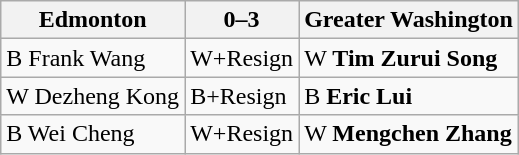<table class="wikitable">
<tr>
<th>Edmonton</th>
<th>0–3</th>
<th>Greater Washington</th>
</tr>
<tr>
<td>B Frank Wang</td>
<td>W+Resign</td>
<td>W <strong>Tim Zurui Song</strong></td>
</tr>
<tr>
<td>W Dezheng Kong</td>
<td>B+Resign</td>
<td>B <strong>Eric Lui</strong></td>
</tr>
<tr>
<td>B Wei Cheng</td>
<td>W+Resign</td>
<td>W <strong>Mengchen Zhang</strong></td>
</tr>
</table>
